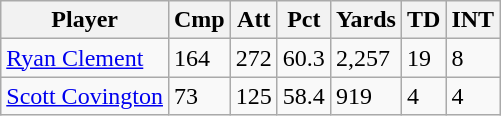<table class="wikitable">
<tr>
<th>Player</th>
<th>Cmp</th>
<th>Att</th>
<th>Pct</th>
<th>Yards</th>
<th>TD</th>
<th>INT</th>
</tr>
<tr>
<td><a href='#'>Ryan Clement</a></td>
<td>164</td>
<td>272</td>
<td>60.3</td>
<td>2,257</td>
<td>19</td>
<td>8</td>
</tr>
<tr>
<td><a href='#'>Scott Covington</a></td>
<td>73</td>
<td>125</td>
<td>58.4</td>
<td>919</td>
<td>4</td>
<td>4</td>
</tr>
</table>
